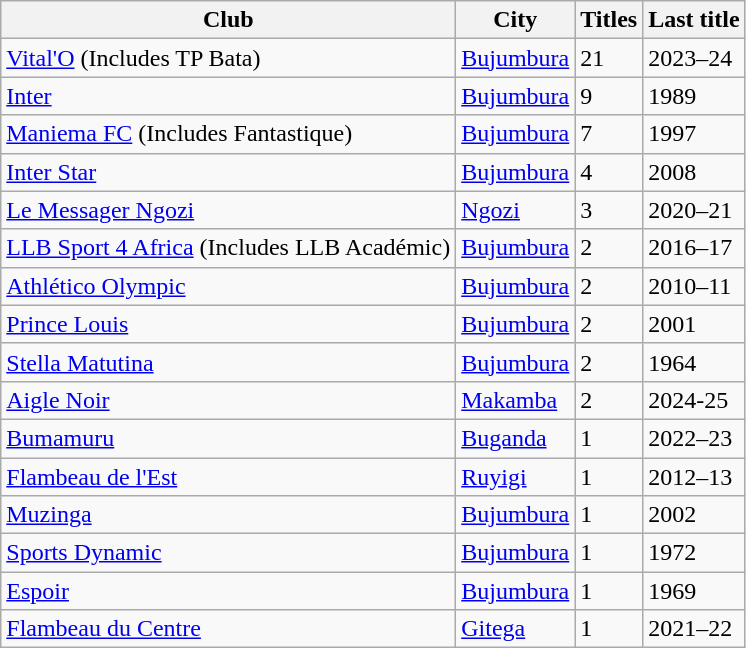<table class="wikitable">
<tr>
<th>Club</th>
<th>City</th>
<th>Titles</th>
<th>Last title</th>
</tr>
<tr>
<td><a href='#'>Vital'O</a> (Includes TP Bata)</td>
<td><a href='#'>Bujumbura</a></td>
<td>21</td>
<td>2023–24</td>
</tr>
<tr>
<td><a href='#'>Inter</a></td>
<td><a href='#'>Bujumbura</a></td>
<td>9</td>
<td>1989</td>
</tr>
<tr>
<td><a href='#'>Maniema FC</a> (Includes Fantastique)</td>
<td><a href='#'>Bujumbura</a></td>
<td>7</td>
<td>1997</td>
</tr>
<tr>
<td><a href='#'>Inter Star</a></td>
<td><a href='#'>Bujumbura</a></td>
<td>4</td>
<td>2008</td>
</tr>
<tr>
<td><a href='#'>Le Messager Ngozi</a></td>
<td><a href='#'>Ngozi</a></td>
<td>3</td>
<td>2020–21</td>
</tr>
<tr>
<td><a href='#'>LLB Sport 4 Africa</a> (Includes LLB Académic)</td>
<td><a href='#'>Bujumbura</a></td>
<td>2</td>
<td>2016–17</td>
</tr>
<tr>
<td><a href='#'>Athlético Olympic</a></td>
<td><a href='#'>Bujumbura</a></td>
<td>2</td>
<td>2010–11</td>
</tr>
<tr>
<td><a href='#'>Prince Louis</a></td>
<td><a href='#'>Bujumbura</a></td>
<td>2</td>
<td>2001</td>
</tr>
<tr>
<td><a href='#'>Stella Matutina</a></td>
<td><a href='#'>Bujumbura</a></td>
<td>2</td>
<td>1964</td>
</tr>
<tr>
<td><a href='#'>Aigle Noir</a></td>
<td><a href='#'>Makamba</a></td>
<td>2</td>
<td>2024-25</td>
</tr>
<tr>
<td><a href='#'>Bumamuru</a></td>
<td><a href='#'>Buganda</a></td>
<td>1</td>
<td>2022–23</td>
</tr>
<tr>
<td><a href='#'>Flambeau de l'Est</a></td>
<td><a href='#'>Ruyigi</a></td>
<td>1</td>
<td>2012–13</td>
</tr>
<tr>
<td><a href='#'>Muzinga</a></td>
<td><a href='#'>Bujumbura</a></td>
<td>1</td>
<td>2002</td>
</tr>
<tr>
<td><a href='#'>Sports Dynamic</a></td>
<td><a href='#'>Bujumbura</a></td>
<td>1</td>
<td>1972</td>
</tr>
<tr>
<td><a href='#'>Espoir</a></td>
<td><a href='#'>Bujumbura</a></td>
<td>1</td>
<td>1969</td>
</tr>
<tr>
<td><a href='#'>Flambeau du Centre</a></td>
<td><a href='#'>Gitega</a></td>
<td>1</td>
<td>2021–22</td>
</tr>
</table>
